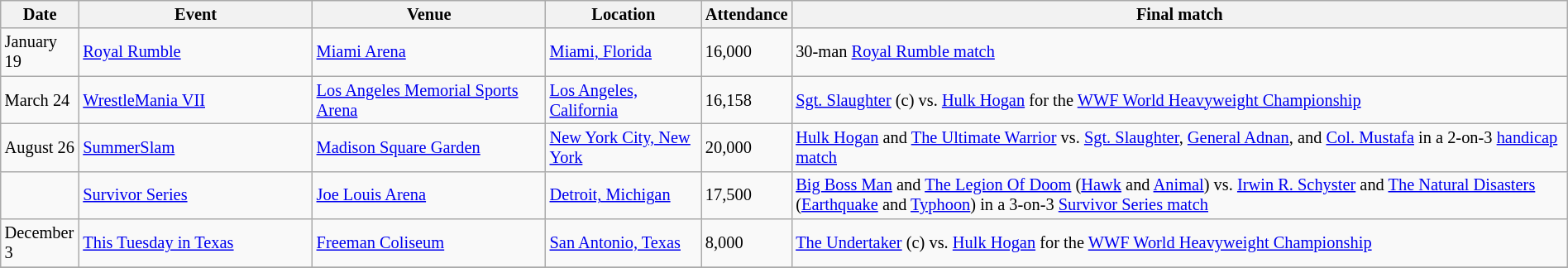<table id="Past_events_1991" class="sortable wikitable succession-box" style="font-size:85%; width:100%">
<tr>
<th scope="col" style="width:5%;">Date</th>
<th scope="col" style="width:15%;">Event</th>
<th scope="col" style="width:15%;">Venue</th>
<th scope="col" style="width:10%;">Location</th>
<th scope="col" style="width:5%;">Attendance</th>
<th scope="col" style="width:50%;">Final match</th>
</tr>
<tr>
<td>January 19</td>
<td><a href='#'>Royal Rumble</a></td>
<td><a href='#'>Miami Arena</a></td>
<td><a href='#'>Miami, Florida</a></td>
<td>16,000</td>
<td>30-man <a href='#'>Royal Rumble match</a></td>
</tr>
<tr>
<td>March 24</td>
<td><a href='#'>WrestleMania VII</a></td>
<td><a href='#'>Los Angeles Memorial Sports Arena</a></td>
<td><a href='#'>Los Angeles, California</a></td>
<td>16,158</td>
<td><a href='#'>Sgt. Slaughter</a> (c) vs. <a href='#'>Hulk Hogan</a> for the <a href='#'>WWF World Heavyweight Championship</a></td>
</tr>
<tr>
<td>August 26</td>
<td><a href='#'>SummerSlam</a></td>
<td><a href='#'>Madison Square Garden</a></td>
<td><a href='#'>New York City, New York</a></td>
<td>20,000</td>
<td><a href='#'>Hulk Hogan</a> and <a href='#'>The Ultimate Warrior</a> vs. <a href='#'>Sgt. Slaughter</a>, <a href='#'>General Adnan</a>, and <a href='#'>Col. Mustafa</a> in a 2-on-3 <a href='#'>handicap match</a></td>
</tr>
<tr>
<td></td>
<td><a href='#'>Survivor Series</a></td>
<td><a href='#'>Joe Louis Arena</a></td>
<td><a href='#'>Detroit, Michigan</a></td>
<td>17,500</td>
<td><a href='#'>Big Boss Man</a> and <a href='#'>The Legion Of Doom</a> (<a href='#'>Hawk</a> and <a href='#'>Animal</a>) vs. <a href='#'>Irwin R. Schyster</a> and <a href='#'>The Natural Disasters</a> (<a href='#'>Earthquake</a> and <a href='#'>Typhoon</a>) in a 3-on-3 <a href='#'>Survivor Series match</a></td>
</tr>
<tr>
<td>December 3</td>
<td><a href='#'>This Tuesday in Texas</a></td>
<td><a href='#'>Freeman Coliseum</a></td>
<td><a href='#'>San Antonio, Texas</a></td>
<td>8,000</td>
<td><a href='#'>The Undertaker</a> (c) vs. <a href='#'>Hulk Hogan</a> for the <a href='#'>WWF World Heavyweight Championship</a></td>
</tr>
<tr>
</tr>
</table>
